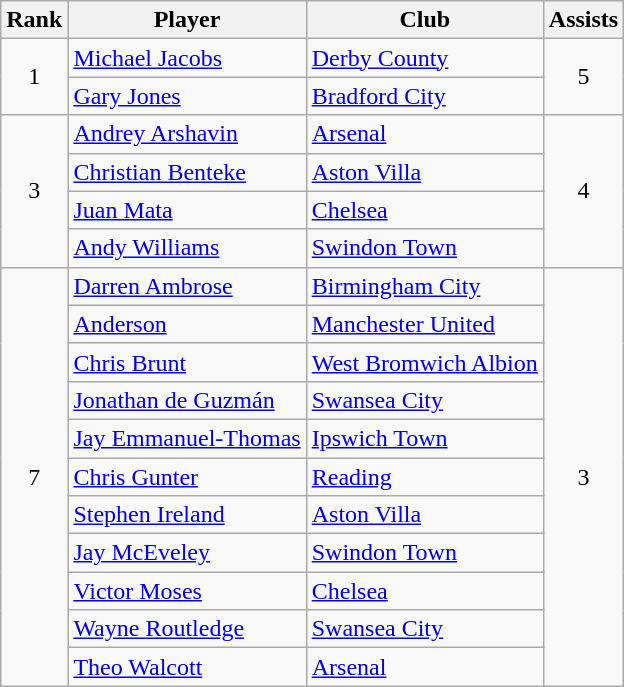<table class="wikitable" style="text-align:center">
<tr>
<th>Rank</th>
<th>Player</th>
<th>Club</th>
<th>Assists</th>
</tr>
<tr>
<td rowspan="2">1</td>
<td align=left><a href='#'>Michael Jacobs</a></td>
<td align=left><a href='#'>Derby County</a></td>
<td rowspan="2">5</td>
</tr>
<tr>
<td align=left><a href='#'>Gary Jones</a></td>
<td align=left><a href='#'>Bradford City</a></td>
</tr>
<tr>
<td rowspan="4">3</td>
<td align=left><a href='#'>Andrey Arshavin</a></td>
<td align=left><a href='#'>Arsenal</a></td>
<td rowspan="4">4</td>
</tr>
<tr>
<td align=left><a href='#'>Christian Benteke</a></td>
<td align=left><a href='#'>Aston Villa</a></td>
</tr>
<tr>
<td align=left><a href='#'>Juan Mata</a></td>
<td align=left><a href='#'>Chelsea</a></td>
</tr>
<tr>
<td align=left><a href='#'>Andy Williams</a></td>
<td align=left><a href='#'>Swindon Town</a></td>
</tr>
<tr>
<td rowspan="11">7</td>
<td align=left><a href='#'>Darren Ambrose</a></td>
<td align=left><a href='#'>Birmingham City</a></td>
<td rowspan="11">3</td>
</tr>
<tr>
<td align=left><a href='#'>Anderson</a></td>
<td align=left><a href='#'>Manchester United</a></td>
</tr>
<tr>
<td align=left><a href='#'>Chris Brunt</a></td>
<td align=left><a href='#'>West Bromwich Albion</a></td>
</tr>
<tr>
<td align=left><a href='#'>Jonathan de Guzmán</a></td>
<td align=left><a href='#'>Swansea City</a></td>
</tr>
<tr>
<td align=left><a href='#'>Jay Emmanuel-Thomas</a></td>
<td align=left><a href='#'>Ipswich Town</a></td>
</tr>
<tr>
<td align=left><a href='#'>Chris Gunter</a></td>
<td align=left><a href='#'>Reading</a></td>
</tr>
<tr>
<td align=left><a href='#'>Stephen Ireland</a></td>
<td align=left><a href='#'>Aston Villa</a></td>
</tr>
<tr>
<td align=left><a href='#'>Jay McEveley</a></td>
<td align=left><a href='#'>Swindon Town</a></td>
</tr>
<tr>
<td align=left><a href='#'>Victor Moses</a></td>
<td align=left><a href='#'>Chelsea</a></td>
</tr>
<tr>
<td align=left><a href='#'>Wayne Routledge</a></td>
<td align=left><a href='#'>Swansea City</a></td>
</tr>
<tr>
<td align=left><a href='#'>Theo Walcott</a></td>
<td align=left><a href='#'>Arsenal</a></td>
</tr>
</table>
